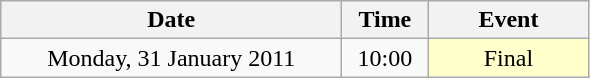<table class = "wikitable" style="text-align:center;">
<tr>
<th width=220>Date</th>
<th width=50>Time</th>
<th width=100>Event</th>
</tr>
<tr>
<td>Monday, 31 January 2011</td>
<td>10:00</td>
<td bgcolor=ffffcc>Final</td>
</tr>
</table>
